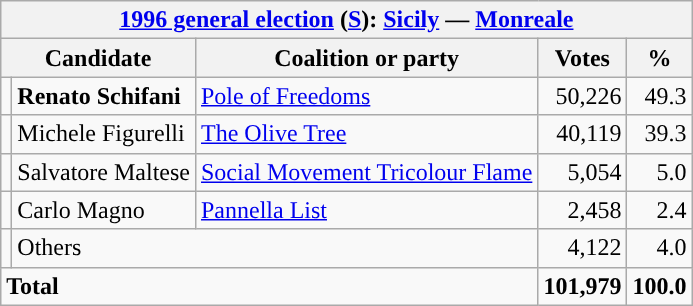<table class=wikitable style=text-align:right>
<tr>
<th colspan=5><a href='#'>1996 general election</a> (<a href='#'>S</a>): <a href='#'>Sicily</a> — <a href='#'>Monreale</a></th>
</tr>
<tr>
<th colspan=2>Candidate</th>
<th>Coalition or party</th>
<th>Votes</th>
<th>%</th>
</tr>
<tr>
<td></td>
<td align=left><strong>Renato Schifani</strong></td>
<td align=left><a href='#'>Pole of Freedoms</a></td>
<td>50,226</td>
<td>49.3</td>
</tr>
<tr>
<td></td>
<td align=left>Michele Figurelli</td>
<td align=left><a href='#'>The Olive Tree</a></td>
<td>40,119</td>
<td>39.3</td>
</tr>
<tr>
<td></td>
<td align=left>Salvatore Maltese</td>
<td align=left><a href='#'>Social Movement Tricolour Flame</a></td>
<td>5,054</td>
<td>5.0</td>
</tr>
<tr>
<td></td>
<td align=left>Carlo Magno</td>
<td align=left><a href='#'>Pannella List</a></td>
<td>2,458</td>
<td>2.4</td>
</tr>
<tr>
<td></td>
<td align=left colspan=2>Others</td>
<td>4,122</td>
<td>4.0</td>
</tr>
<tr>
<td align=left colspan=3><strong>Total</strong></td>
<td><strong>101,979</strong></td>
<td><strong>100.0</strong></td>
</tr>
</table>
